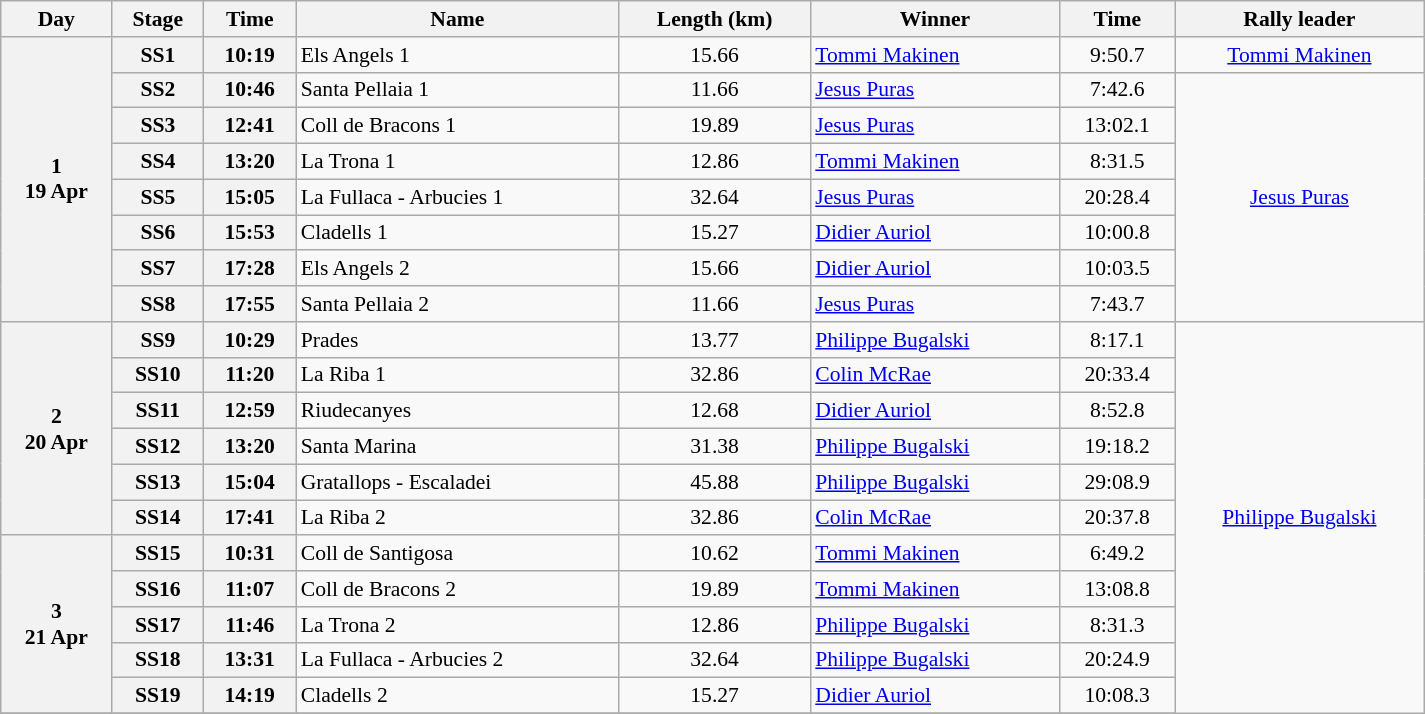<table class="wikitable" width=100% style="text-align: center; font-size: 90%; max-width: 950px;">
<tr>
<th>Day</th>
<th>Stage</th>
<th>Time</th>
<th>Name</th>
<th>Length (km)</th>
<th>Winner</th>
<th>Time</th>
<th>Rally leader</th>
</tr>
<tr>
<th rowspan=8>1<br>19 Apr</th>
<th>SS1</th>
<th>10:19</th>
<td align=left>Els Angels 1</td>
<td>15.66</td>
<td align=left> <a href='#'>Tommi Makinen</a></td>
<td>9:50.7</td>
<td> <a href='#'>Tommi Makinen</a></td>
</tr>
<tr>
<th>SS2</th>
<th>10:46</th>
<td align=left>Santa Pellaia 1</td>
<td>11.66</td>
<td align=left> <a href='#'>Jesus Puras</a></td>
<td>7:42.6</td>
<td rowspan=7> <a href='#'>Jesus Puras</a></td>
</tr>
<tr>
<th>SS3</th>
<th>12:41</th>
<td align=left>Coll de Bracons 1</td>
<td>19.89</td>
<td align=left> <a href='#'>Jesus Puras</a></td>
<td>13:02.1</td>
</tr>
<tr>
<th>SS4</th>
<th>13:20</th>
<td align=left>La Trona 1</td>
<td>12.86</td>
<td align=left> <a href='#'>Tommi Makinen</a></td>
<td>8:31.5</td>
</tr>
<tr>
<th>SS5</th>
<th>15:05</th>
<td align=left>La Fullaca - Arbucies 1</td>
<td>32.64</td>
<td align=left> <a href='#'>Jesus Puras</a></td>
<td>20:28.4</td>
</tr>
<tr>
<th>SS6</th>
<th>15:53</th>
<td align=left>Cladells 1</td>
<td>15.27</td>
<td align=left> <a href='#'>Didier Auriol</a></td>
<td>10:00.8</td>
</tr>
<tr>
<th>SS7</th>
<th>17:28</th>
<td align=left>Els Angels 2</td>
<td>15.66</td>
<td align=left> <a href='#'>Didier Auriol</a></td>
<td>10:03.5</td>
</tr>
<tr>
<th>SS8</th>
<th>17:55</th>
<td align=left>Santa Pellaia 2</td>
<td>11.66</td>
<td align=left> <a href='#'>Jesus Puras</a></td>
<td>7:43.7</td>
</tr>
<tr>
<th rowspan=6>2<br>20 Apr</th>
<th>SS9</th>
<th>10:29</th>
<td align=left>Prades</td>
<td>13.77</td>
<td align=left> <a href='#'>Philippe Bugalski</a></td>
<td>8:17.1</td>
<td rowspan=12> <a href='#'>Philippe Bugalski</a></td>
</tr>
<tr>
<th>SS10</th>
<th>11:20</th>
<td align=left>La Riba 1</td>
<td>32.86</td>
<td align=left> <a href='#'>Colin McRae</a></td>
<td>20:33.4</td>
</tr>
<tr>
<th>SS11</th>
<th>12:59</th>
<td align=left>Riudecanyes</td>
<td>12.68</td>
<td align=left> <a href='#'>Didier Auriol</a></td>
<td>8:52.8</td>
</tr>
<tr>
<th>SS12</th>
<th>13:20</th>
<td align=left>Santa Marina</td>
<td>31.38</td>
<td align=left> <a href='#'>Philippe Bugalski</a></td>
<td>19:18.2</td>
</tr>
<tr>
<th>SS13</th>
<th>15:04</th>
<td align=left>Gratallops - Escaladei</td>
<td>45.88</td>
<td align=left> <a href='#'>Philippe Bugalski</a></td>
<td>29:08.9</td>
</tr>
<tr>
<th>SS14</th>
<th>17:41</th>
<td align=left>La Riba 2</td>
<td>32.86</td>
<td align=left> <a href='#'>Colin McRae</a></td>
<td>20:37.8</td>
</tr>
<tr>
<th rowspan=5>3<br>21 Apr</th>
<th>SS15</th>
<th>10:31</th>
<td align=left>Coll de Santigosa</td>
<td>10.62</td>
<td align=left> <a href='#'>Tommi Makinen</a></td>
<td>6:49.2</td>
</tr>
<tr>
<th>SS16</th>
<th>11:07</th>
<td align=left>Coll de Bracons 2</td>
<td>19.89</td>
<td align=left> <a href='#'>Tommi Makinen</a></td>
<td>13:08.8</td>
</tr>
<tr>
<th>SS17</th>
<th>11:46</th>
<td align=left>La Trona 2</td>
<td>12.86</td>
<td align=left> <a href='#'>Philippe Bugalski</a></td>
<td>8:31.3</td>
</tr>
<tr>
<th>SS18</th>
<th>13:31</th>
<td align=left>La Fullaca - Arbucies 2</td>
<td>32.64</td>
<td align=left> <a href='#'>Philippe Bugalski</a></td>
<td>20:24.9</td>
</tr>
<tr>
<th>SS19</th>
<th>14:19</th>
<td align=left>Cladells 2</td>
<td>15.27</td>
<td align=left> <a href='#'>Didier Auriol</a></td>
<td>10:08.3</td>
</tr>
<tr>
</tr>
</table>
